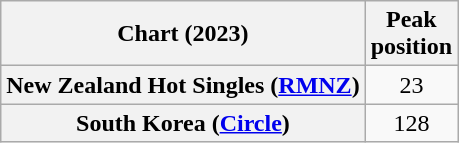<table class="wikitable sortable plainrowheaders" style="text-align:center">
<tr>
<th scope="col">Chart (2023)</th>
<th scope="col">Peak<br>position</th>
</tr>
<tr>
<th scope="row">New Zealand Hot Singles (<a href='#'>RMNZ</a>)</th>
<td>23</td>
</tr>
<tr>
<th scope="row">South Korea (<a href='#'>Circle</a>)</th>
<td>128</td>
</tr>
</table>
